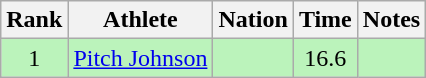<table class="wikitable sortable" style="text-align:center">
<tr>
<th>Rank</th>
<th>Athlete</th>
<th>Nation</th>
<th>Time</th>
<th>Notes</th>
</tr>
<tr bgcolor=bbf3bb>
<td>1</td>
<td align=left><a href='#'>Pitch Johnson</a></td>
<td align=left></td>
<td>16.6</td>
<td></td>
</tr>
</table>
